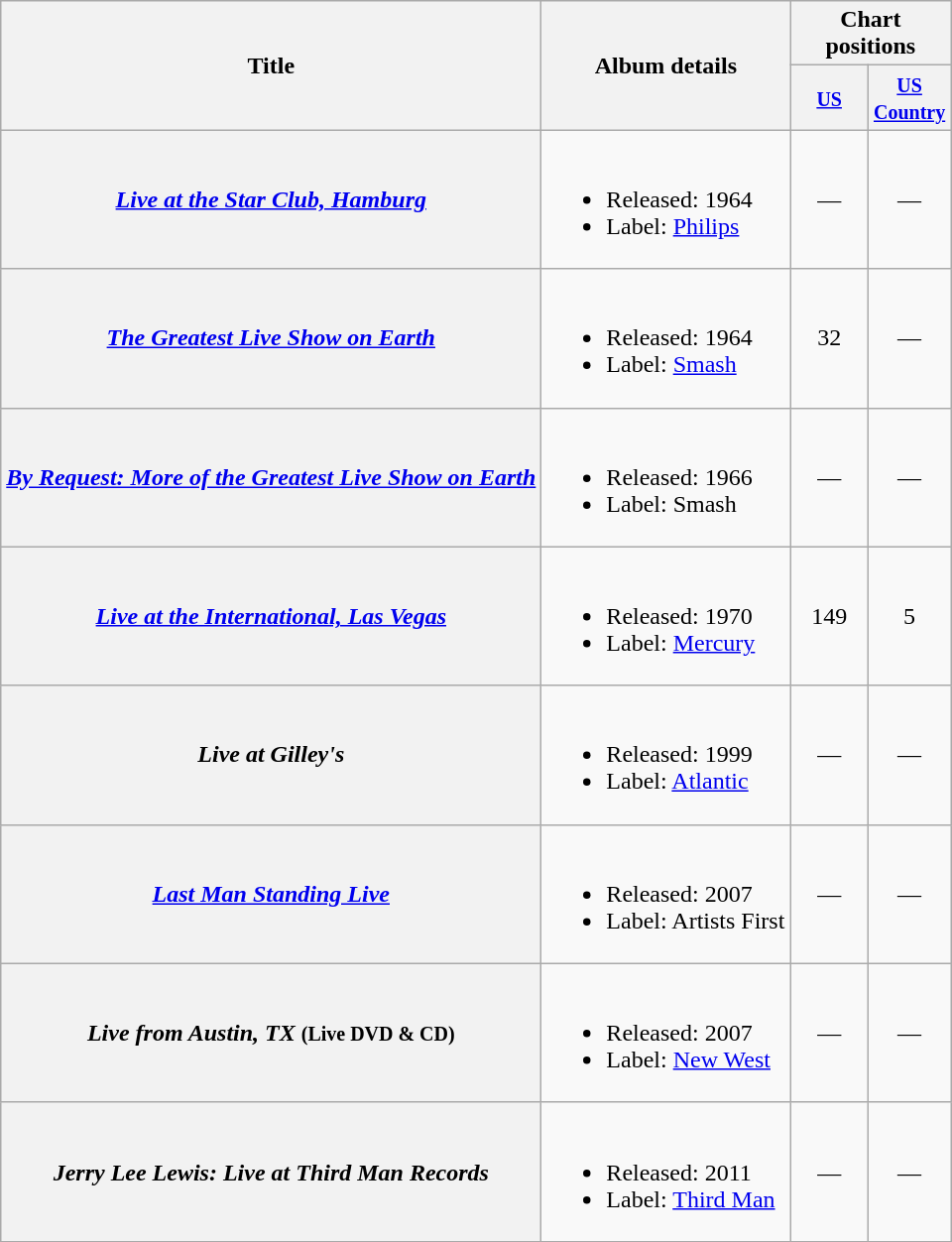<table class="wikitable plainrowheaders">
<tr>
<th rowspan="2">Title</th>
<th rowspan="2">Album details</th>
<th colspan="2">Chart positions</th>
</tr>
<tr>
<th width="45"><small><a href='#'>US</a></small></th>
<th width="45"><small><a href='#'>US Country</a></small></th>
</tr>
<tr>
<th scope="row"><em><a href='#'>Live at the Star Club, Hamburg</a></em></th>
<td><br><ul><li>Released: 1964</li><li>Label: <a href='#'>Philips</a></li></ul></td>
<td align="center">—</td>
<td align="center">—</td>
</tr>
<tr>
<th scope="row"><em><a href='#'>The Greatest Live Show on Earth</a></em></th>
<td><br><ul><li>Released: 1964</li><li>Label: <a href='#'>Smash</a></li></ul></td>
<td align="center">32</td>
<td align="center">—</td>
</tr>
<tr>
<th scope="row"><em><a href='#'>By Request: More of the Greatest Live Show on Earth</a></em></th>
<td><br><ul><li>Released: 1966</li><li>Label: Smash</li></ul></td>
<td align="center">—</td>
<td align="center">—</td>
</tr>
<tr>
<th scope="row"><em><a href='#'>Live at the International, Las Vegas</a></em></th>
<td><br><ul><li>Released: 1970</li><li>Label: <a href='#'>Mercury</a></li></ul></td>
<td align="center">149</td>
<td align="center">5</td>
</tr>
<tr>
<th scope="row"><em>Live at Gilley's</em></th>
<td><br><ul><li>Released: 1999</li><li>Label: <a href='#'>Atlantic</a></li></ul></td>
<td align="center">—</td>
<td align="center">—</td>
</tr>
<tr>
<th scope="row"><em><a href='#'>Last Man Standing Live</a></em></th>
<td><br><ul><li>Released: 2007</li><li>Label: Artists First</li></ul></td>
<td align="center">—</td>
<td align="center">—</td>
</tr>
<tr>
<th scope="row"><em>Live from Austin, TX</em> <small>(Live DVD & CD)</small></th>
<td><br><ul><li>Released: 2007</li><li>Label: <a href='#'>New West</a></li></ul></td>
<td align="center">—</td>
<td align="center">—</td>
</tr>
<tr>
<th scope="row"><em>Jerry Lee Lewis: Live at Third Man Records</em></th>
<td><br><ul><li>Released: 2011</li><li>Label: <a href='#'>Third Man</a></li></ul></td>
<td align="center">—</td>
<td align="center">—</td>
</tr>
</table>
